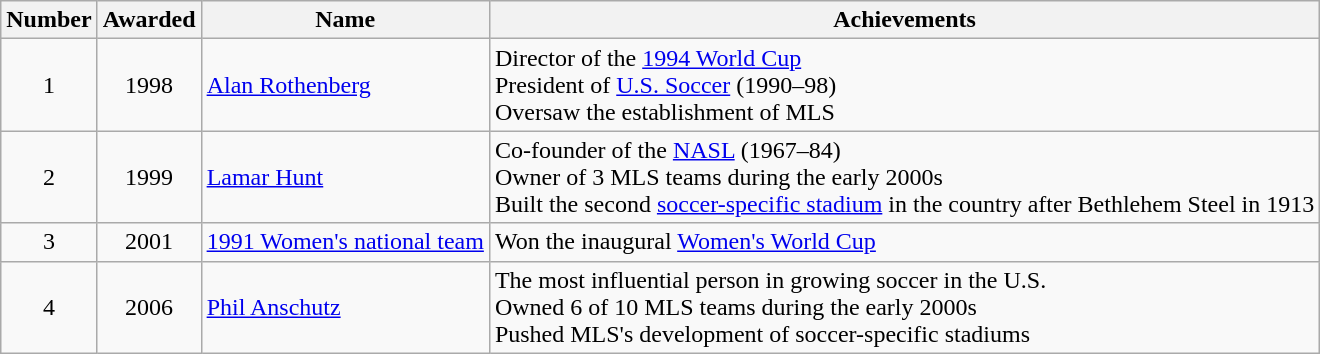<table class="wikitable">
<tr>
<th>Number</th>
<th>Awarded</th>
<th>Name</th>
<th>Achievements</th>
</tr>
<tr>
<td style="text-align:center">1</td>
<td style="text-align:center">1998</td>
<td><a href='#'>Alan Rothenberg</a></td>
<td>Director of the <a href='#'>1994 World Cup</a> <br>President of <a href='#'>U.S. Soccer</a> (1990–98)<br>Oversaw the establishment of MLS</td>
</tr>
<tr>
<td style="text-align:center">2</td>
<td style="text-align:center">1999</td>
<td><a href='#'>Lamar Hunt</a></td>
<td>Co-founder of the <a href='#'>NASL</a> (1967–84)<br>Owner of 3 MLS teams during the early 2000s <br>Built the second <a href='#'>soccer-specific stadium</a> in the country after Bethlehem Steel in 1913</td>
</tr>
<tr>
<td style="text-align:center">3</td>
<td style="text-align:center">2001</td>
<td><a href='#'>1991 Women's national team</a></td>
<td>Won the inaugural <a href='#'>Women's World Cup</a></td>
</tr>
<tr>
<td style="text-align:center">4</td>
<td style="text-align:center">2006</td>
<td><a href='#'>Phil Anschutz</a></td>
<td>The most influential person in growing soccer in the U.S. <br>Owned 6 of 10 MLS teams during the early 2000s <br>Pushed MLS's development of soccer-specific stadiums</td>
</tr>
</table>
